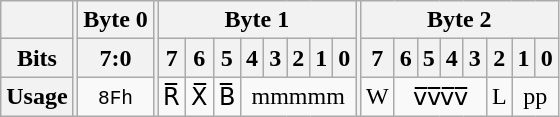<table class="wikitable" style="text-align:center">
<tr>
<th></th>
<th scope="col" style="width: 2px; border-spacing:0; padding:0px" rowspan=3></th>
<th>Byte 0</th>
<th scope="col" style="width: 2px; border-spacing:0; padding:0px" rowspan=3></th>
<th colspan=8>Byte 1</th>
<th scope="col" style="width: 2px; border-spacing:0; padding:0px" rowspan=3></th>
<th colspan=8>Byte 2</th>
</tr>
<tr>
<th>Bits</th>
<th>7:0</th>
<th>7</th>
<th>6</th>
<th>5</th>
<th>4</th>
<th>3</th>
<th>2</th>
<th>1</th>
<th>0</th>
<th>7</th>
<th>6</th>
<th>5</th>
<th>4</th>
<th>3</th>
<th>2</th>
<th>1</th>
<th>0</th>
</tr>
<tr>
<th>Usage</th>
<td><code>8Fh</code></td>
<td>R̅</td>
<td>X̅</td>
<td>B̅</td>
<td colspan=5>mmmmm</td>
<td>W</td>
<td colspan=4>v̅v̅v̅v̅</td>
<td>L</td>
<td colspan=2>pp</td>
</tr>
</table>
